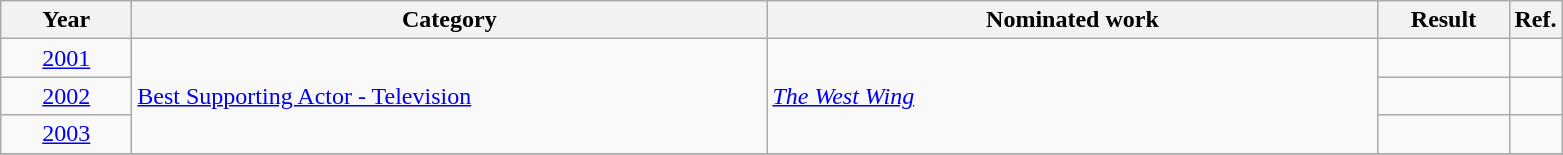<table class=wikitable>
<tr>
<th scope="col" style="width:5em;">Year</th>
<th scope="col" style="width:26em;">Category</th>
<th scope="col" style="width:25em;">Nominated work</th>
<th scope="col" style="width:5em;">Result</th>
<th>Ref.</th>
</tr>
<tr>
<td style="text-align:center;"><a href='#'>2001</a></td>
<td rowspan=3><a href='#'>Best Supporting Actor - Television</a></td>
<td rowspan=3><em><a href='#'>The West Wing</a></em></td>
<td></td>
<td></td>
</tr>
<tr>
<td style="text-align:center;"><a href='#'>2002</a></td>
<td></td>
<td></td>
</tr>
<tr>
<td style="text-align:center;"><a href='#'>2003</a></td>
<td></td>
<td></td>
</tr>
<tr>
</tr>
</table>
